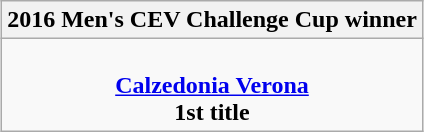<table class=wikitable style="text-align:center; margin:auto">
<tr>
<th>2016 Men's CEV Challenge Cup winner</th>
</tr>
<tr>
<td><br><strong><a href='#'>Calzedonia Verona</a></strong><br> <strong>1st title</strong></td>
</tr>
</table>
